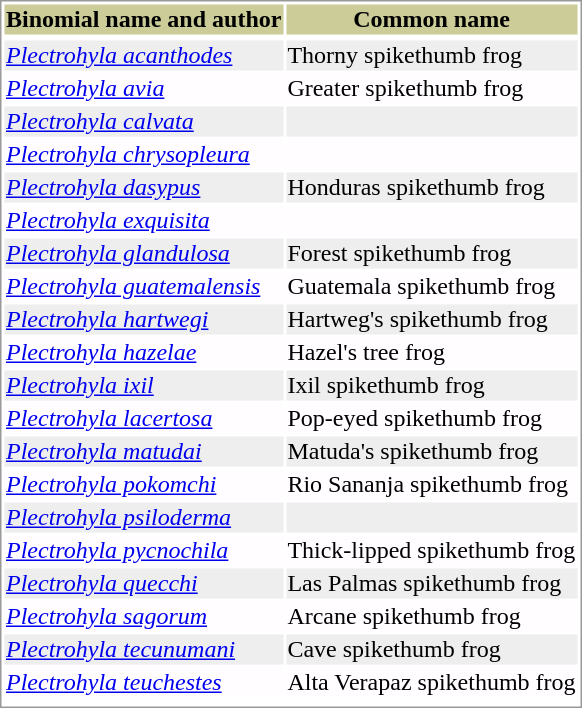<table style="text-align:left; border:1px solid #999999; ">
<tr style="background:#CCCC99; text-align: center; ">
<th>Binomial name and author</th>
<th>Common name</th>
</tr>
<tr>
</tr>
<tr style="background:#EEEEEE;">
<td><em><a href='#'>Plectrohyla acanthodes</a></em> </td>
<td>Thorny spikethumb frog</td>
</tr>
<tr style="background:#FFFDFF;">
<td><em><a href='#'>Plectrohyla avia</a></em> </td>
<td>Greater spikethumb frog</td>
</tr>
<tr style="background:#EEEEEE;">
<td><em><a href='#'>Plectrohyla calvata</a></em> </td>
<td></td>
</tr>
<tr style="background:#FFFDFF;">
<td><em><a href='#'>Plectrohyla chrysopleura</a></em> </td>
<td></td>
</tr>
<tr style="background:#EEEEEE;">
<td><em><a href='#'>Plectrohyla dasypus</a></em> </td>
<td>Honduras spikethumb frog</td>
</tr>
<tr style="background:#FFFDFF;">
<td><em><a href='#'>Plectrohyla exquisita</a></em> </td>
<td></td>
</tr>
<tr style="background:#EEEEEE;">
<td><em><a href='#'>Plectrohyla glandulosa</a></em> </td>
<td>Forest spikethumb frog</td>
</tr>
<tr style="background:#FFFDFF;">
<td><em><a href='#'>Plectrohyla guatemalensis</a></em> </td>
<td>Guatemala spikethumb frog</td>
</tr>
<tr style="background:#EEEEEE;">
<td><em><a href='#'>Plectrohyla hartwegi</a></em> </td>
<td>Hartweg's spikethumb frog</td>
</tr>
<tr style="background:#FFFDFF;">
<td><em><a href='#'>Plectrohyla hazelae</a></em> </td>
<td>Hazel's tree frog</td>
</tr>
<tr style="background:#EEEEEE;">
<td><em><a href='#'>Plectrohyla ixil</a></em> </td>
<td>Ixil spikethumb frog</td>
</tr>
<tr style="background:#FFFDFF;">
<td><em><a href='#'>Plectrohyla lacertosa</a></em> </td>
<td>Pop-eyed spikethumb frog</td>
</tr>
<tr style="background:#EEEEEE;">
<td><em><a href='#'>Plectrohyla matudai</a></em> </td>
<td>Matuda's spikethumb frog</td>
</tr>
<tr style="background:#FFFDFF;">
<td><em><a href='#'>Plectrohyla pokomchi</a></em> </td>
<td>Rio Sananja spikethumb frog</td>
</tr>
<tr style="background:#EEEEEE;">
<td><em><a href='#'>Plectrohyla psiloderma</a></em> </td>
<td></td>
</tr>
<tr style="background:#FFFDFF;">
<td><em><a href='#'>Plectrohyla pycnochila</a></em> </td>
<td>Thick-lipped spikethumb frog</td>
</tr>
<tr style="background:#EEEEEE;">
<td><em><a href='#'>Plectrohyla quecchi</a></em> </td>
<td>Las Palmas spikethumb frog</td>
</tr>
<tr style="background:#FFFDFF;">
<td><em><a href='#'>Plectrohyla sagorum</a></em> </td>
<td>Arcane spikethumb frog</td>
</tr>
<tr style="background:#EEEEEE;">
<td><em><a href='#'>Plectrohyla tecunumani</a></em> </td>
<td>Cave spikethumb frog</td>
</tr>
<tr style="background:#FFFDFF;">
<td><em><a href='#'>Plectrohyla teuchestes</a></em> </td>
<td>Alta Verapaz spikethumb frog</td>
</tr>
<tr style="background:#EEEEEE;">
</tr>
<tr>
</tr>
</table>
